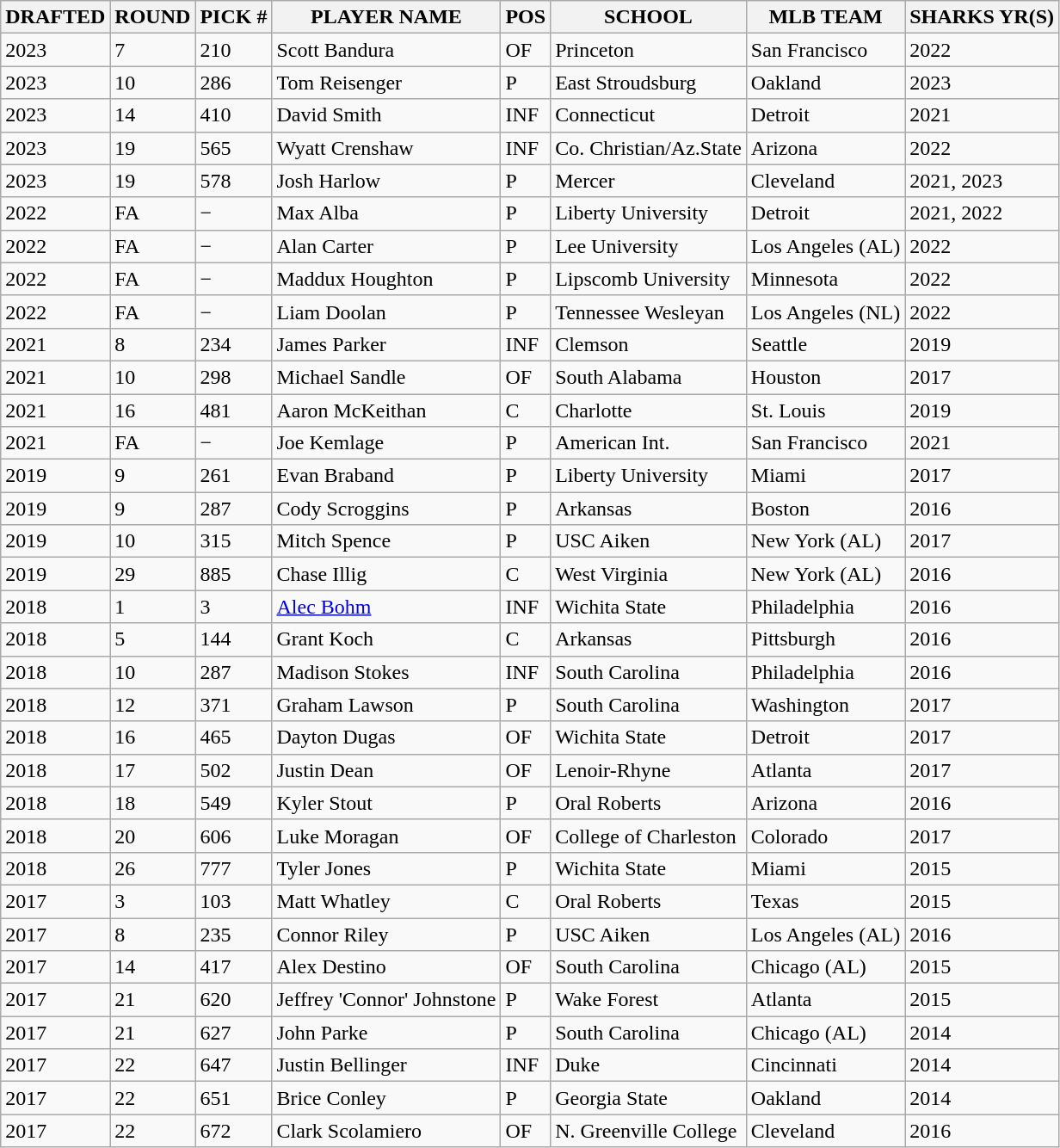<table class="wikitable sortable">
<tr>
<th>DRAFTED</th>
<th>ROUND</th>
<th>PICK #</th>
<th>PLAYER NAME</th>
<th>POS</th>
<th>SCHOOL</th>
<th>MLB TEAM</th>
<th>SHARKS YR(S)</th>
</tr>
<tr>
<td>2023</td>
<td>7</td>
<td>210</td>
<td>Scott Bandura</td>
<td>OF</td>
<td>Princeton</td>
<td>San Francisco</td>
<td>2022</td>
</tr>
<tr>
<td>2023</td>
<td>10</td>
<td>286</td>
<td>Tom Reisenger</td>
<td>P</td>
<td>East Stroudsburg</td>
<td>Oakland</td>
<td>2023</td>
</tr>
<tr>
<td>2023</td>
<td>14</td>
<td>410</td>
<td>David Smith</td>
<td>INF</td>
<td>Connecticut</td>
<td>Detroit</td>
<td>2021</td>
</tr>
<tr>
<td>2023</td>
<td>19</td>
<td>565</td>
<td>Wyatt Crenshaw</td>
<td>INF</td>
<td>Co. Christian/Az.State</td>
<td>Arizona</td>
<td>2022</td>
</tr>
<tr>
<td>2023</td>
<td>19</td>
<td>578</td>
<td>Josh Harlow</td>
<td>P</td>
<td>Mercer</td>
<td>Cleveland</td>
<td>2021, 2023</td>
</tr>
<tr>
<td>2022</td>
<td>FA</td>
<td>−</td>
<td>Max Alba</td>
<td>P</td>
<td>Liberty University</td>
<td>Detroit</td>
<td>2021, 2022</td>
</tr>
<tr>
<td>2022</td>
<td>FA</td>
<td>−</td>
<td>Alan Carter</td>
<td>P</td>
<td>Lee University</td>
<td>Los Angeles (AL)</td>
<td>2022</td>
</tr>
<tr>
<td>2022</td>
<td>FA</td>
<td>−</td>
<td>Maddux Houghton</td>
<td>P</td>
<td>Lipscomb University</td>
<td>Minnesota</td>
<td>2022</td>
</tr>
<tr>
<td>2022</td>
<td>FA</td>
<td>−</td>
<td>Liam Doolan</td>
<td>P</td>
<td>Tennessee Wesleyan</td>
<td>Los Angeles (NL)</td>
<td>2022</td>
</tr>
<tr>
<td>2021</td>
<td>8</td>
<td>234</td>
<td>James Parker</td>
<td>INF</td>
<td>Clemson</td>
<td>Seattle</td>
<td>2019</td>
</tr>
<tr>
<td>2021</td>
<td>10</td>
<td>298</td>
<td>Michael Sandle</td>
<td>OF</td>
<td>South Alabama</td>
<td>Houston</td>
<td>2017</td>
</tr>
<tr>
<td>2021</td>
<td>16</td>
<td>481</td>
<td>Aaron McKeithan</td>
<td>C</td>
<td>Charlotte</td>
<td>St. Louis</td>
<td>2019</td>
</tr>
<tr>
<td>2021</td>
<td>FA</td>
<td>−</td>
<td>Joe Kemlage</td>
<td>P</td>
<td>American Int.</td>
<td>San Francisco</td>
<td>2021</td>
</tr>
<tr>
<td>2019</td>
<td>9</td>
<td>261</td>
<td>Evan Braband</td>
<td>P</td>
<td>Liberty University</td>
<td>Miami</td>
<td>2017</td>
</tr>
<tr>
<td>2019</td>
<td>9</td>
<td>287</td>
<td>Cody Scroggins</td>
<td>P</td>
<td>Arkansas</td>
<td>Boston</td>
<td>2016</td>
</tr>
<tr>
<td>2019</td>
<td>10</td>
<td>315</td>
<td>Mitch Spence</td>
<td>P</td>
<td>USC Aiken</td>
<td>New York (AL)</td>
<td>2017</td>
</tr>
<tr>
<td>2019</td>
<td>29</td>
<td>885</td>
<td>Chase Illig</td>
<td>C</td>
<td>West Virginia</td>
<td>New York (AL)</td>
<td>2016</td>
</tr>
<tr>
<td>2018</td>
<td>1</td>
<td>3</td>
<td><a href='#'>Alec Bohm</a></td>
<td>INF</td>
<td>Wichita State</td>
<td>Philadelphia</td>
<td>2016</td>
</tr>
<tr>
<td>2018</td>
<td>5</td>
<td>144</td>
<td>Grant Koch</td>
<td>C</td>
<td>Arkansas</td>
<td>Pittsburgh</td>
<td>2016</td>
</tr>
<tr>
<td>2018</td>
<td>10</td>
<td>287</td>
<td>Madison Stokes</td>
<td>INF</td>
<td>South Carolina</td>
<td>Philadelphia</td>
<td>2016</td>
</tr>
<tr>
<td>2018</td>
<td>12</td>
<td>371</td>
<td>Graham Lawson</td>
<td>P</td>
<td>South Carolina</td>
<td>Washington</td>
<td>2017</td>
</tr>
<tr>
<td>2018</td>
<td>16</td>
<td>465</td>
<td>Dayton Dugas</td>
<td>OF</td>
<td>Wichita State</td>
<td>Detroit</td>
<td>2017</td>
</tr>
<tr>
<td>2018</td>
<td>17</td>
<td>502</td>
<td>Justin Dean</td>
<td>OF</td>
<td>Lenoir-Rhyne</td>
<td>Atlanta</td>
<td>2017</td>
</tr>
<tr>
<td>2018</td>
<td>18</td>
<td>549</td>
<td>Kyler Stout</td>
<td>P</td>
<td>Oral Roberts</td>
<td>Arizona</td>
<td>2016</td>
</tr>
<tr>
<td>2018</td>
<td>20</td>
<td>606</td>
<td>Luke Moragan</td>
<td>OF</td>
<td>College of Charleston</td>
<td>Colorado</td>
<td>2017</td>
</tr>
<tr>
<td>2018</td>
<td>26</td>
<td>777</td>
<td>Tyler Jones</td>
<td>P</td>
<td>Wichita State</td>
<td>Miami</td>
<td>2015</td>
</tr>
<tr>
<td>2017</td>
<td>3</td>
<td>103</td>
<td>Matt Whatley</td>
<td>C</td>
<td>Oral Roberts</td>
<td>Texas</td>
<td>2015</td>
</tr>
<tr>
<td>2017</td>
<td>8</td>
<td>235</td>
<td>Connor Riley</td>
<td>P</td>
<td>USC Aiken</td>
<td>Los Angeles (AL)</td>
<td>2016</td>
</tr>
<tr>
<td>2017</td>
<td>14</td>
<td>417</td>
<td>Alex Destino</td>
<td>OF</td>
<td>South Carolina</td>
<td>Chicago (AL)</td>
<td>2015</td>
</tr>
<tr>
<td>2017</td>
<td>21</td>
<td>620</td>
<td>Jeffrey 'Connor' Johnstone</td>
<td>P</td>
<td>Wake Forest</td>
<td>Atlanta</td>
<td>2015</td>
</tr>
<tr>
<td>2017</td>
<td>21</td>
<td>627</td>
<td>John Parke</td>
<td>P</td>
<td>South Carolina</td>
<td>Chicago (AL)</td>
<td>2014</td>
</tr>
<tr>
<td>2017</td>
<td>22</td>
<td>647</td>
<td>Justin Bellinger</td>
<td>INF</td>
<td>Duke</td>
<td>Cincinnati</td>
<td>2014</td>
</tr>
<tr>
<td>2017</td>
<td>22</td>
<td>651</td>
<td>Brice Conley</td>
<td>P</td>
<td>Georgia State</td>
<td>Oakland</td>
<td>2014</td>
</tr>
<tr>
<td>2017</td>
<td>22</td>
<td>672</td>
<td>Clark Scolamiero</td>
<td>OF</td>
<td>N. Greenville College</td>
<td>Cleveland</td>
<td>2016</td>
</tr>
</table>
